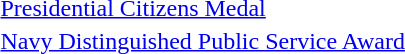<table>
<tr>
<td></td>
<td><a href='#'>Presidential Citizens Medal</a></td>
</tr>
<tr>
<td></td>
<td><a href='#'>Navy Distinguished Public Service Award</a></td>
</tr>
</table>
